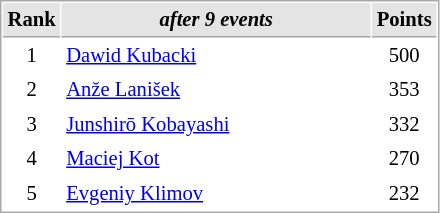<table cellspacing="1" cellpadding="3" style="border:1px solid #aaa; font-size:86%;">
<tr style="background:#e4e4e4;">
<th style="border-bottom:1px solid #aaa; width:10px;">Rank</th>
<th style="border-bottom:1px solid #aaa; width:200px;"><em>after 9 events</em></th>
<th style="border-bottom:1px solid #aaa; width:20px;">Points</th>
</tr>
<tr>
<td align=center>1</td>
<td> <a href='#'>Dawid Kubacki</a></td>
<td align=center>500</td>
</tr>
<tr>
<td align=center>2</td>
<td> <a href='#'>Anže Lanišek</a></td>
<td align=center>353</td>
</tr>
<tr>
<td align=center>3</td>
<td> <a href='#'>Junshirō Kobayashi</a></td>
<td align=center>332</td>
</tr>
<tr>
<td align=center>4</td>
<td> <a href='#'>Maciej Kot</a></td>
<td align=center>270</td>
</tr>
<tr>
<td align=center>5</td>
<td> <a href='#'>Evgeniy Klimov</a></td>
<td align=center>232</td>
</tr>
</table>
